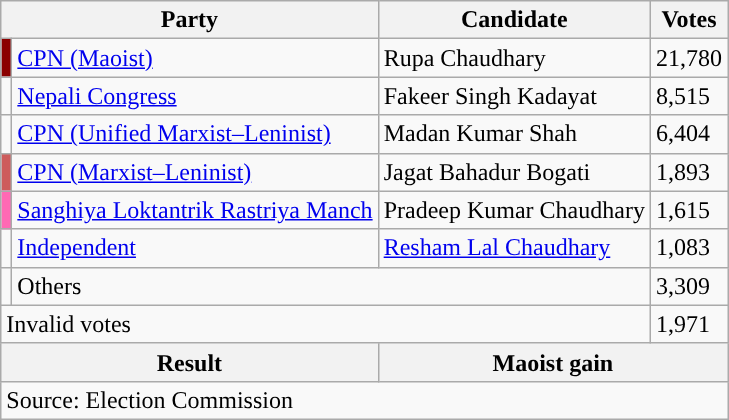<table class="wikitable">
<tr>
<th colspan="2">Party</th>
<th>Candidate</th>
<th>Votes</th>
</tr>
<tr>
<td style="background-color:darkred"></td>
<td><a href='#'>CPN (Maoist)</a></td>
<td>Rupa Chaudhary</td>
<td>21,780</td>
</tr>
<tr>
<td style="background-color:"></td>
<td><a href='#'>Nepali Congress</a></td>
<td>Fakeer Singh Kadayat</td>
<td>8,515</td>
</tr>
<tr>
<td style="background-color:"></td>
<td><a href='#'>CPN (Unified Marxist–Leninist)</a></td>
<td>Madan Kumar Shah</td>
<td>6,404</td>
</tr>
<tr>
<td style="background-color:indianred"></td>
<td><a href='#'>CPN (Marxist–Leninist)</a></td>
<td>Jagat Bahadur Bogati</td>
<td>1,893</td>
</tr>
<tr>
<td style="background-color:hotpink"></td>
<td><a href='#'>Sanghiya Loktantrik Rastriya Manch</a></td>
<td>Pradeep Kumar Chaudhary</td>
<td>1,615</td>
</tr>
<tr>
<td style="background-color:"></td>
<td><a href='#'>Independent</a></td>
<td><a href='#'>Resham Lal Chaudhary</a></td>
<td>1,083</td>
</tr>
<tr>
<td></td>
<td colspan="2">Others</td>
<td>3,309</td>
</tr>
<tr>
<td colspan="3">Invalid votes</td>
<td>1,971</td>
</tr>
<tr>
<th colspan="2">Result</th>
<th colspan="2">Maoist gain</th>
</tr>
<tr>
<td colspan="4">Source: Election Commission</td>
</tr>
</table>
